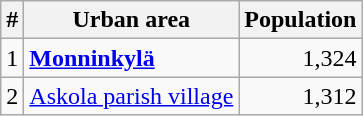<table class="wikitable sortable">
<tr>
<th>#</th>
<th>Urban area</th>
<th>Population</th>
</tr>
<tr>
<td align="center">1</td>
<td><strong><a href='#'>Monninkylä</a></strong></td>
<td align="right">1,324</td>
</tr>
<tr>
<td align="center">2</td>
<td><a href='#'>Askola parish village</a></td>
<td align="right">1,312</td>
</tr>
</table>
